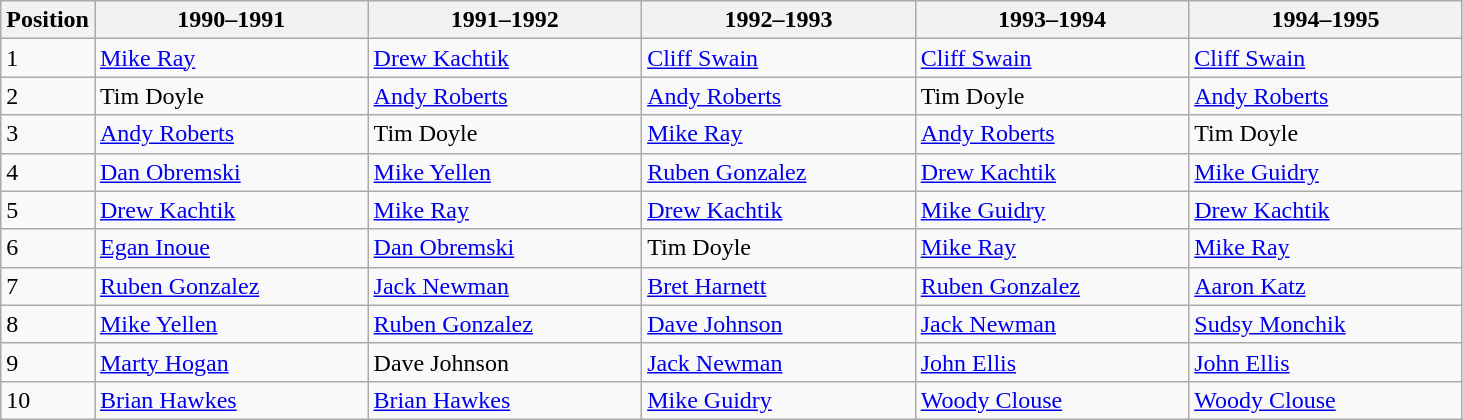<table class="wikitable" border="1">
<tr>
<th>Position</th>
<th width="175">1990–1991</th>
<th width="175">1991–1992</th>
<th width="175">1992–1993</th>
<th width="175">1993–1994</th>
<th width="175">1994–1995</th>
</tr>
<tr>
<td>1</td>
<td> <a href='#'>Mike Ray</a></td>
<td> <a href='#'>Drew Kachtik</a></td>
<td> <a href='#'>Cliff Swain</a></td>
<td> <a href='#'>Cliff Swain</a></td>
<td> <a href='#'>Cliff Swain</a></td>
</tr>
<tr>
<td>2</td>
<td> Tim Doyle</td>
<td> <a href='#'>Andy Roberts</a></td>
<td> <a href='#'>Andy Roberts</a></td>
<td> Tim Doyle</td>
<td> <a href='#'>Andy Roberts</a></td>
</tr>
<tr>
<td>3</td>
<td> <a href='#'>Andy Roberts</a></td>
<td> Tim Doyle</td>
<td> <a href='#'>Mike Ray</a></td>
<td> <a href='#'>Andy Roberts</a></td>
<td> Tim Doyle</td>
</tr>
<tr>
<td>4</td>
<td> <a href='#'>Dan Obremski</a></td>
<td> <a href='#'>Mike Yellen</a></td>
<td> <a href='#'>Ruben Gonzalez</a></td>
<td> <a href='#'>Drew Kachtik</a></td>
<td> <a href='#'>Mike Guidry</a></td>
</tr>
<tr>
<td>5</td>
<td> <a href='#'>Drew Kachtik</a></td>
<td> <a href='#'>Mike Ray</a></td>
<td> <a href='#'>Drew Kachtik</a></td>
<td> <a href='#'>Mike Guidry</a></td>
<td> <a href='#'>Drew Kachtik</a></td>
</tr>
<tr>
<td>6</td>
<td> <a href='#'>Egan Inoue</a></td>
<td> <a href='#'>Dan Obremski</a></td>
<td> Tim Doyle</td>
<td> <a href='#'>Mike Ray</a></td>
<td> <a href='#'>Mike Ray</a></td>
</tr>
<tr>
<td>7</td>
<td> <a href='#'>Ruben Gonzalez</a></td>
<td> <a href='#'>Jack Newman</a></td>
<td> <a href='#'>Bret Harnett</a></td>
<td> <a href='#'>Ruben Gonzalez</a></td>
<td> <a href='#'>Aaron Katz</a></td>
</tr>
<tr>
<td>8</td>
<td> <a href='#'>Mike Yellen</a></td>
<td> <a href='#'>Ruben Gonzalez</a></td>
<td> <a href='#'>Dave Johnson</a></td>
<td> <a href='#'>Jack Newman</a></td>
<td> <a href='#'>Sudsy Monchik</a></td>
</tr>
<tr>
<td>9</td>
<td> <a href='#'>Marty Hogan</a></td>
<td> Dave Johnson</td>
<td> <a href='#'>Jack Newman</a></td>
<td> <a href='#'>John Ellis</a></td>
<td> <a href='#'>John Ellis</a></td>
</tr>
<tr>
<td>10</td>
<td> <a href='#'>Brian Hawkes</a></td>
<td> <a href='#'>Brian Hawkes</a></td>
<td> <a href='#'>Mike Guidry</a></td>
<td> <a href='#'>Woody Clouse</a></td>
<td> <a href='#'>Woody Clouse</a></td>
</tr>
</table>
